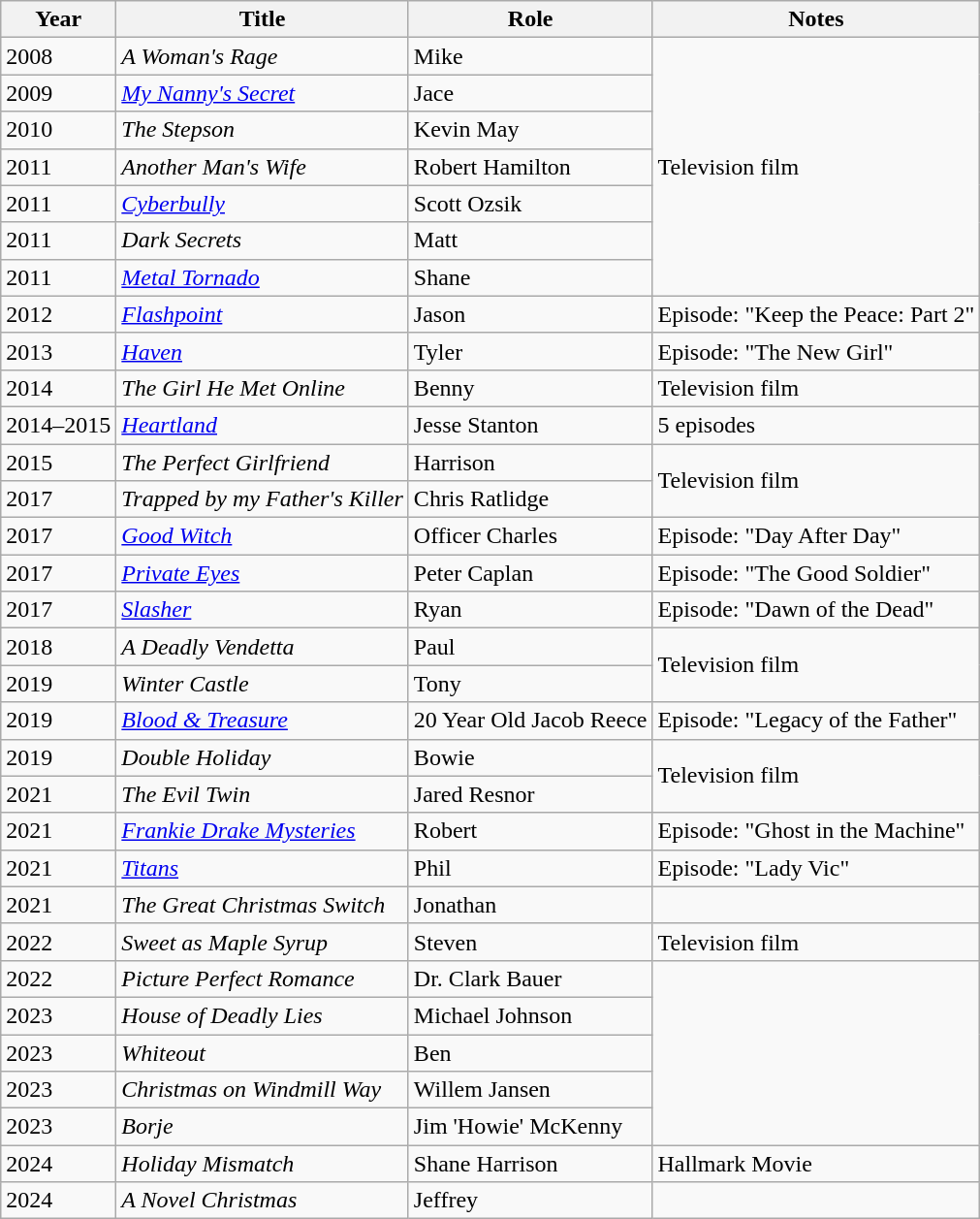<table class="wikitable sortable">
<tr>
<th>Year</th>
<th>Title</th>
<th>Role</th>
<th>Notes</th>
</tr>
<tr>
<td>2008</td>
<td><em>A Woman's Rage</em></td>
<td>Mike</td>
<td rowspan="7">Television film</td>
</tr>
<tr>
<td>2009</td>
<td><em><a href='#'>My Nanny's Secret</a></em></td>
<td>Jace</td>
</tr>
<tr>
<td>2010</td>
<td><em>The Stepson</em></td>
<td>Kevin May</td>
</tr>
<tr>
<td>2011</td>
<td><em>Another Man's Wife</em></td>
<td>Robert Hamilton</td>
</tr>
<tr>
<td>2011</td>
<td><a href='#'><em>Cyberbully</em></a></td>
<td>Scott Ozsik</td>
</tr>
<tr>
<td>2011</td>
<td><em>Dark Secrets</em></td>
<td>Matt</td>
</tr>
<tr>
<td>2011</td>
<td><em><a href='#'>Metal Tornado</a></em></td>
<td>Shane</td>
</tr>
<tr>
<td>2012</td>
<td><a href='#'><em>Flashpoint</em></a></td>
<td>Jason</td>
<td>Episode: "Keep the Peace: Part 2"</td>
</tr>
<tr>
<td>2013</td>
<td><a href='#'><em>Haven</em></a></td>
<td>Tyler</td>
<td>Episode: "The New Girl"</td>
</tr>
<tr>
<td>2014</td>
<td><em>The Girl He Met Online</em></td>
<td>Benny</td>
<td>Television film</td>
</tr>
<tr>
<td>2014–2015</td>
<td><a href='#'><em>Heartland</em></a></td>
<td>Jesse Stanton</td>
<td>5 episodes</td>
</tr>
<tr>
<td>2015</td>
<td><em>The Perfect Girlfriend</em></td>
<td>Harrison</td>
<td rowspan="2">Television film</td>
</tr>
<tr>
<td>2017</td>
<td><em>Trapped by my Father's Killer</em></td>
<td>Chris Ratlidge</td>
</tr>
<tr>
<td>2017</td>
<td><a href='#'><em>Good Witch</em></a></td>
<td>Officer Charles</td>
<td>Episode: "Day After Day"</td>
</tr>
<tr>
<td>2017</td>
<td><a href='#'><em>Private Eyes</em></a></td>
<td>Peter Caplan</td>
<td>Episode: "The Good Soldier"</td>
</tr>
<tr>
<td>2017</td>
<td><a href='#'><em>Slasher</em></a></td>
<td>Ryan</td>
<td>Episode: "Dawn of the Dead"</td>
</tr>
<tr>
<td>2018</td>
<td><em>A Deadly Vendetta</em></td>
<td>Paul</td>
<td rowspan="2">Television film</td>
</tr>
<tr>
<td>2019</td>
<td><em>Winter Castle</em></td>
<td>Tony</td>
</tr>
<tr>
<td>2019</td>
<td><em><a href='#'>Blood & Treasure</a></em></td>
<td>20 Year Old Jacob Reece</td>
<td>Episode: "Legacy of the Father"</td>
</tr>
<tr>
<td>2019</td>
<td><em>Double Holiday</em></td>
<td>Bowie</td>
<td rowspan="2">Television film</td>
</tr>
<tr>
<td>2021</td>
<td><em>The Evil Twin</em></td>
<td>Jared Resnor</td>
</tr>
<tr>
<td>2021</td>
<td><em><a href='#'>Frankie Drake Mysteries</a></em></td>
<td>Robert</td>
<td>Episode: "Ghost in the Machine"</td>
</tr>
<tr>
<td>2021</td>
<td><a href='#'><em>Titans</em></a></td>
<td>Phil</td>
<td>Episode: "Lady Vic"</td>
</tr>
<tr>
<td>2021</td>
<td><em>The Great Christmas Switch</em></td>
<td>Jonathan</td>
</tr>
<tr>
<td>2022</td>
<td><em>Sweet as Maple Syrup</em></td>
<td>Steven</td>
<td>Television film</td>
</tr>
<tr>
<td>2022</td>
<td><em>Picture Perfect Romance</em></td>
<td>Dr. Clark Bauer</td>
</tr>
<tr>
<td>2023</td>
<td><em>House of Deadly Lies</em></td>
<td>Michael Johnson</td>
</tr>
<tr>
<td>2023</td>
<td><em>Whiteout</em></td>
<td>Ben</td>
</tr>
<tr>
<td>2023</td>
<td><em>Christmas on Windmill Way</em></td>
<td>Willem Jansen</td>
</tr>
<tr>
<td>2023</td>
<td><em>Borje</em></td>
<td>Jim 'Howie' McKenny</td>
</tr>
<tr>
<td>2024</td>
<td><em>Holiday Mismatch</em></td>
<td>Shane Harrison</td>
<td>Hallmark Movie</td>
</tr>
<tr>
<td>2024</td>
<td><em>A Novel Christmas</em></td>
<td>Jeffrey</td>
</tr>
</table>
